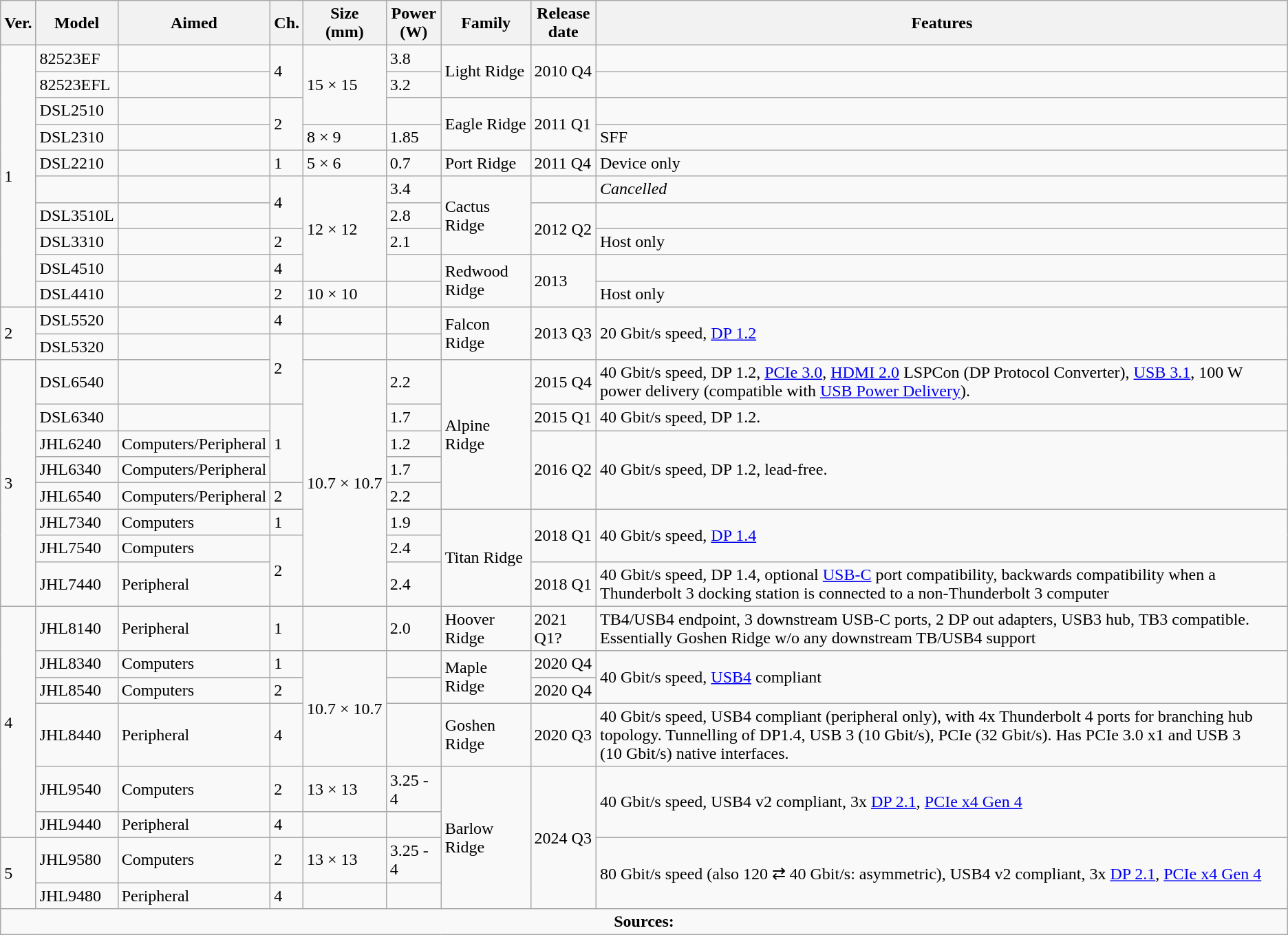<table class="wikitable sortable mw-datatable">
<tr>
<th><abbr>Ver.</abbr></th>
<th>Model</th>
<th>Aimed</th>
<th><abbr>Ch.</abbr></th>
<th>Size<br>(mm)</th>
<th>Power<br>(W)</th>
<th>Family</th>
<th>Release<br>date</th>
<th>Features</th>
</tr>
<tr>
<td rowspan="10">1</td>
<td>82523EF</td>
<td></td>
<td rowspan="2">4</td>
<td rowspan="3">15 × 15</td>
<td>3.8</td>
<td rowspan="2">Light Ridge</td>
<td rowspan="2">2010 Q4</td>
<td></td>
</tr>
<tr>
<td>82523EFL</td>
<td></td>
<td>3.2</td>
<td></td>
</tr>
<tr>
<td>DSL2510</td>
<td></td>
<td rowspan="2">2</td>
<td></td>
<td rowspan="2">Eagle Ridge</td>
<td rowspan="2">2011 Q1</td>
<td></td>
</tr>
<tr>
<td>DSL2310</td>
<td></td>
<td>8 × 9</td>
<td>1.85</td>
<td>SFF</td>
</tr>
<tr>
<td>DSL2210</td>
<td></td>
<td>1</td>
<td>5 × 6</td>
<td>0.7</td>
<td>Port Ridge</td>
<td>2011 Q4</td>
<td>Device only</td>
</tr>
<tr>
<td></td>
<td></td>
<td rowspan="2">4</td>
<td rowspan="4">12 × 12</td>
<td>3.4</td>
<td rowspan="3">Cactus Ridge</td>
<td></td>
<td><em>Cancelled</em></td>
</tr>
<tr>
<td>DSL3510L</td>
<td></td>
<td>2.8</td>
<td rowspan="2">2012 Q2</td>
<td></td>
</tr>
<tr>
<td>DSL3310</td>
<td></td>
<td>2</td>
<td>2.1</td>
<td>Host only</td>
</tr>
<tr>
<td>DSL4510</td>
<td></td>
<td>4</td>
<td></td>
<td rowspan="2">Redwood Ridge</td>
<td rowspan="2">2013</td>
<td></td>
</tr>
<tr>
<td>DSL4410</td>
<td></td>
<td>2</td>
<td>10 × 10</td>
<td></td>
<td>Host only</td>
</tr>
<tr>
<td rowspan="2">2</td>
<td>DSL5520</td>
<td></td>
<td>4</td>
<td></td>
<td></td>
<td rowspan="2">Falcon Ridge</td>
<td rowspan="2">2013 Q3</td>
<td rowspan="2">20 Gbit/s speed, <a href='#'>DP 1.2</a></td>
</tr>
<tr>
<td>DSL5320</td>
<td></td>
<td rowspan="2">2</td>
<td></td>
<td></td>
</tr>
<tr>
<td rowspan="8">3</td>
<td>DSL6540</td>
<td></td>
<td rowspan="8">10.7 × 10.7</td>
<td>2.2</td>
<td rowspan="5">Alpine Ridge</td>
<td>2015 Q4</td>
<td>40 Gbit/s speed, DP 1.2, <a href='#'>PCIe 3.0</a>, <a href='#'>HDMI 2.0</a> LSPCon (DP Protocol Converter), <a href='#'>USB 3.1</a>, 100 W power delivery (compatible with <a href='#'>USB Power Delivery</a>).</td>
</tr>
<tr>
<td>DSL6340</td>
<td></td>
<td rowspan="3">1</td>
<td>1.7</td>
<td>2015 Q1</td>
<td>40 Gbit/s speed, DP 1.2.</td>
</tr>
<tr>
<td>JHL6240</td>
<td>Computers/Peripheral</td>
<td>1.2</td>
<td rowspan="3">2016 Q2</td>
<td rowspan="3">40 Gbit/s speed, DP 1.2, lead-free.</td>
</tr>
<tr>
<td>JHL6340</td>
<td>Computers/Peripheral</td>
<td>1.7</td>
</tr>
<tr>
<td>JHL6540</td>
<td>Computers/Peripheral</td>
<td>2</td>
<td>2.2</td>
</tr>
<tr>
<td>JHL7340</td>
<td>Computers</td>
<td>1</td>
<td>1.9</td>
<td rowspan="3">Titan Ridge</td>
<td rowspan="2">2018 Q1</td>
<td rowspan="2">40 Gbit/s speed, <a href='#'>DP 1.4</a></td>
</tr>
<tr>
<td>JHL7540</td>
<td>Computers</td>
<td rowspan="2">2</td>
<td>2.4</td>
</tr>
<tr>
<td>JHL7440</td>
<td>Peripheral</td>
<td>2.4</td>
<td>2018 Q1</td>
<td>40 Gbit/s speed, DP 1.4, optional <a href='#'>USB-C</a> port compatibility, backwards compatibility when a Thunderbolt 3 docking station is connected to a non-Thunderbolt 3 computer</td>
</tr>
<tr>
<td rowspan="6">4</td>
<td>JHL8140</td>
<td>Peripheral</td>
<td>1</td>
<td></td>
<td>2.0</td>
<td>Hoover Ridge</td>
<td>2021 Q1?</td>
<td>TB4/USB4 endpoint, 3 downstream USB-C ports, 2 DP out adapters, USB3 hub, TB3 compatible. Essentially Goshen Ridge w/o any downstream TB/USB4 support</td>
</tr>
<tr>
<td>JHL8340</td>
<td>Computers</td>
<td>1</td>
<td rowspan="3">10.7 × 10.7</td>
<td></td>
<td rowspan="2">Maple Ridge</td>
<td>2020 Q4</td>
<td rowspan="2">40 Gbit/s speed, <a href='#'>USB4</a> compliant</td>
</tr>
<tr>
<td>JHL8540</td>
<td>Computers</td>
<td>2</td>
<td></td>
<td>2020 Q4</td>
</tr>
<tr>
<td>JHL8440</td>
<td>Peripheral</td>
<td>4</td>
<td></td>
<td>Goshen Ridge</td>
<td>2020 Q3</td>
<td>40 Gbit/s speed, USB4 compliant (peripheral only), with 4x Thunderbolt 4 ports for branching hub topology. Tunnelling of DP1.4, USB 3 (10 Gbit/s), PCIe (32 Gbit/s). Has PCIe 3.0 x1 and USB 3 (10 Gbit/s) native interfaces.</td>
</tr>
<tr>
<td>JHL9540</td>
<td>Computers</td>
<td>2</td>
<td>13 × 13</td>
<td>3.25 - 4</td>
<td rowspan="4">Barlow Ridge</td>
<td rowspan="4">2024 Q3</td>
<td rowspan="2">40 Gbit/s speed, USB4 v2 compliant, 3x <a href='#'>DP 2.1</a>, <a href='#'>PCIe x4 Gen 4</a></td>
</tr>
<tr>
<td>JHL9440</td>
<td>Peripheral</td>
<td>4</td>
<td></td>
<td></td>
</tr>
<tr>
<td rowspan="2">5</td>
<td>JHL9580</td>
<td>Computers</td>
<td>2</td>
<td>13 × 13</td>
<td>3.25 - 4</td>
<td rowspan="2">80 Gbit/s speed (also 120 ⇄ 40 Gbit/s: asymmetric), USB4 v2 compliant, 3x <a href='#'>DP 2.1</a>, <a href='#'>PCIe x4 Gen 4</a></td>
</tr>
<tr>
<td>JHL9480</td>
<td>Peripheral</td>
<td>4</td>
<td></td>
<td></td>
</tr>
<tr>
<td colspan="9" style="text-align: center;"><strong>Sources:</strong></td>
</tr>
</table>
